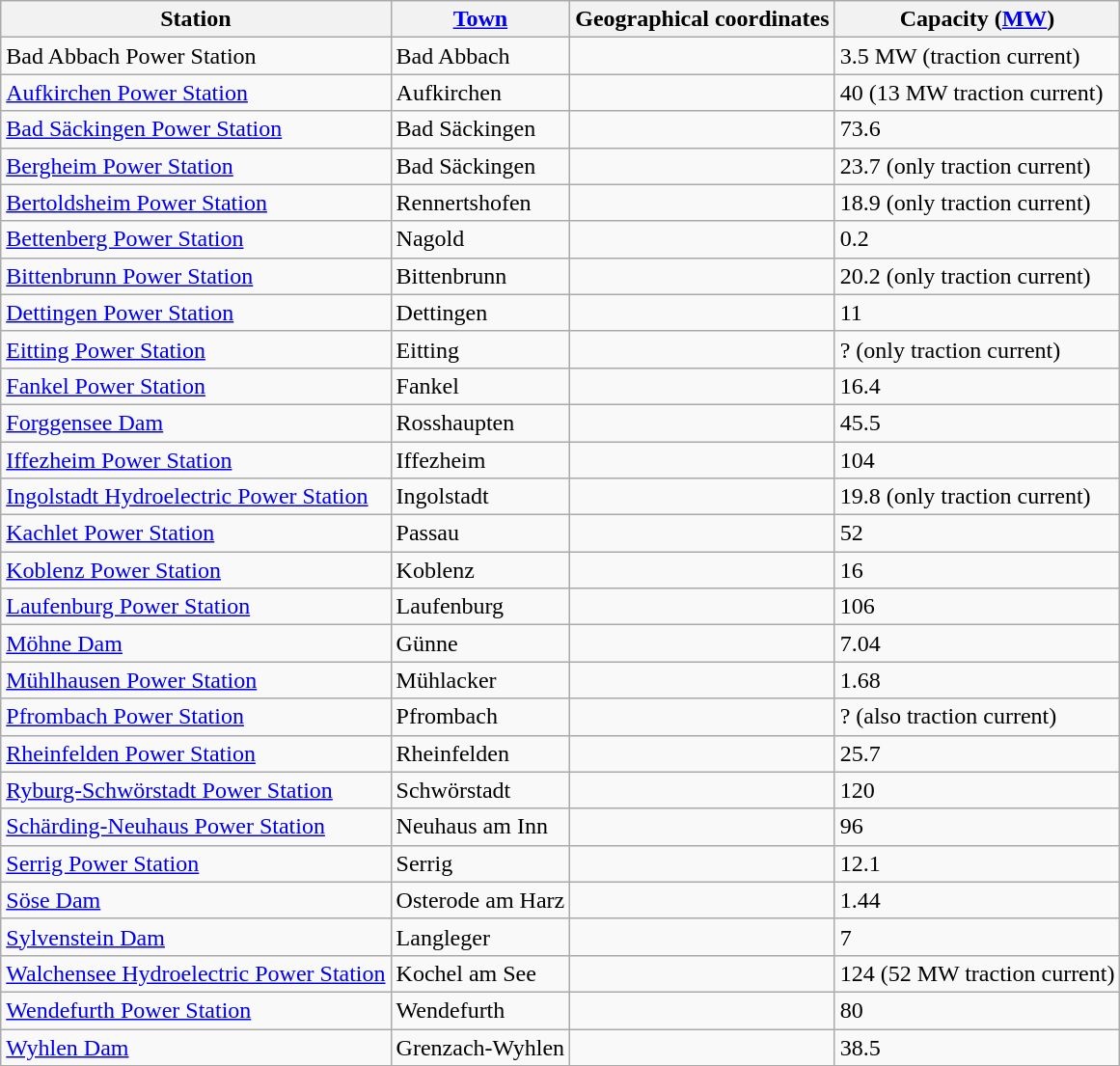<table class="wikitable sortable">
<tr>
<th>Station</th>
<th><a href='#'>Town</a></th>
<th>Geographical coordinates</th>
<th>Capacity (<a href='#'>MW</a>)</th>
</tr>
<tr>
<td>Bad Abbach Power Station</td>
<td>Bad Abbach</td>
<td></td>
<td>3.5 MW (traction current)</td>
</tr>
<tr>
<td><a href='#'>Aufkirchen Power Station</a></td>
<td>Aufkirchen</td>
<td></td>
<td>40 (13 MW traction current)</td>
</tr>
<tr>
<td><a href='#'>Bad Säckingen Power Station</a></td>
<td>Bad Säckingen</td>
<td></td>
<td>73.6</td>
</tr>
<tr>
<td><a href='#'>Bergheim Power Station</a></td>
<td>Bad Säckingen</td>
<td></td>
<td>23.7 (only traction current)</td>
</tr>
<tr>
<td><a href='#'>Bertoldsheim Power Station</a></td>
<td>Rennertshofen</td>
<td></td>
<td>18.9 (only traction current)</td>
</tr>
<tr>
<td><a href='#'>Bettenberg Power Station</a></td>
<td>Nagold</td>
<td></td>
<td>0.2</td>
</tr>
<tr>
<td><a href='#'>Bittenbrunn Power Station</a></td>
<td>Bittenbrunn</td>
<td></td>
<td>20.2 (only traction current)</td>
</tr>
<tr>
<td><a href='#'>Dettingen Power Station</a></td>
<td>Dettingen</td>
<td></td>
<td>11</td>
</tr>
<tr>
<td><a href='#'>Eitting Power Station</a></td>
<td>Eitting</td>
<td></td>
<td>? (only traction current)</td>
</tr>
<tr>
<td><a href='#'>Fankel Power Station</a></td>
<td>Fankel</td>
<td></td>
<td>16.4</td>
</tr>
<tr>
<td><a href='#'>Forggensee Dam</a></td>
<td>Rosshaupten</td>
<td></td>
<td>45.5</td>
</tr>
<tr>
<td><a href='#'>Iffezheim Power Station</a></td>
<td>Iffezheim</td>
<td></td>
<td>104</td>
</tr>
<tr>
<td><a href='#'>Ingolstadt Hydroelectric Power Station</a></td>
<td>Ingolstadt</td>
<td></td>
<td>19.8 (only traction current)</td>
</tr>
<tr>
<td><a href='#'>Kachlet Power Station</a></td>
<td>Passau</td>
<td></td>
<td>52</td>
</tr>
<tr>
<td><a href='#'>Koblenz Power Station</a></td>
<td>Koblenz</td>
<td></td>
<td>16</td>
</tr>
<tr>
<td><a href='#'>Laufenburg Power Station</a></td>
<td>Laufenburg</td>
<td></td>
<td>106</td>
</tr>
<tr>
<td><a href='#'>Möhne Dam</a></td>
<td>Günne</td>
<td></td>
<td>7.04</td>
</tr>
<tr>
<td><a href='#'>Mühlhausen Power Station</a></td>
<td>Mühlacker</td>
<td></td>
<td>1.68</td>
</tr>
<tr>
<td><a href='#'>Pfrombach Power Station</a></td>
<td>Pfrombach</td>
<td></td>
<td>? (also traction current)</td>
</tr>
<tr>
<td><a href='#'>Rheinfelden Power Station</a></td>
<td>Rheinfelden</td>
<td></td>
<td>25.7</td>
</tr>
<tr>
<td><a href='#'>Ryburg-Schwörstadt Power Station</a></td>
<td>Schwörstadt</td>
<td></td>
<td>120</td>
</tr>
<tr>
<td><a href='#'>Schärding-Neuhaus Power Station</a></td>
<td>Neuhaus am Inn</td>
<td></td>
<td>96</td>
</tr>
<tr>
<td><a href='#'>Serrig Power Station</a></td>
<td>Serrig</td>
<td></td>
<td>12.1</td>
</tr>
<tr>
<td><a href='#'>Söse Dam</a></td>
<td>Osterode am Harz</td>
<td></td>
<td>1.44</td>
</tr>
<tr>
<td><a href='#'>Sylvenstein Dam</a></td>
<td>Langleger</td>
<td></td>
<td>7</td>
</tr>
<tr>
<td><a href='#'>Walchensee Hydroelectric Power Station</a></td>
<td>Kochel am See</td>
<td></td>
<td>124 (52 MW traction current)</td>
</tr>
<tr>
<td><a href='#'>Wendefurth Power Station</a></td>
<td>Wendefurth</td>
<td></td>
<td>80</td>
</tr>
<tr>
<td><a href='#'>Wyhlen Dam</a></td>
<td>Grenzach-Wyhlen</td>
<td></td>
<td>38.5</td>
</tr>
<tr>
</tr>
</table>
